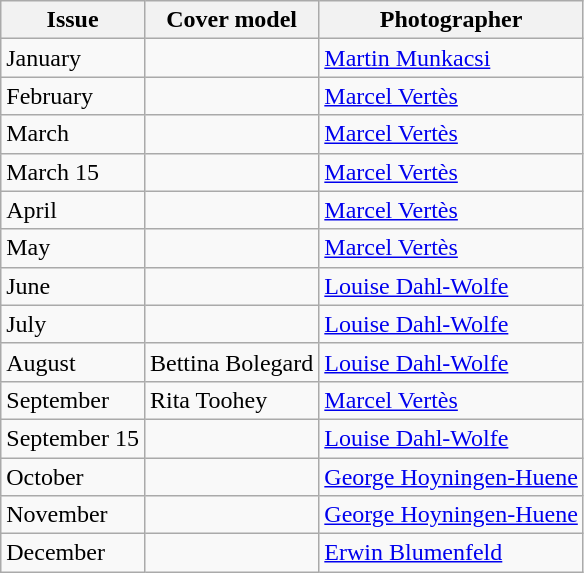<table class="sortable wikitable">
<tr>
<th>Issue</th>
<th>Cover model</th>
<th>Photographer</th>
</tr>
<tr>
<td>January</td>
<td></td>
<td><a href='#'>Martin Munkacsi</a></td>
</tr>
<tr>
<td>February</td>
<td></td>
<td><a href='#'>Marcel Vertès</a></td>
</tr>
<tr>
<td>March</td>
<td></td>
<td><a href='#'>Marcel Vertès</a></td>
</tr>
<tr>
<td>March 15</td>
<td></td>
<td><a href='#'>Marcel Vertès</a></td>
</tr>
<tr>
<td>April</td>
<td></td>
<td><a href='#'>Marcel Vertès</a></td>
</tr>
<tr>
<td>May</td>
<td></td>
<td><a href='#'>Marcel Vertès</a></td>
</tr>
<tr>
<td>June</td>
<td></td>
<td><a href='#'>Louise Dahl-Wolfe</a></td>
</tr>
<tr>
<td>July</td>
<td></td>
<td><a href='#'>Louise Dahl-Wolfe</a></td>
</tr>
<tr>
<td>August</td>
<td>Bettina Bolegard</td>
<td><a href='#'>Louise Dahl-Wolfe</a></td>
</tr>
<tr>
<td>September</td>
<td>Rita Toohey</td>
<td><a href='#'>Marcel Vertès</a></td>
</tr>
<tr>
<td>September 15</td>
<td></td>
<td><a href='#'>Louise Dahl-Wolfe</a></td>
</tr>
<tr>
<td>October</td>
<td></td>
<td><a href='#'>George Hoyningen-Huene</a></td>
</tr>
<tr>
<td>November</td>
<td></td>
<td><a href='#'>George Hoyningen-Huene</a></td>
</tr>
<tr>
<td>December</td>
<td></td>
<td><a href='#'>Erwin Blumenfeld</a></td>
</tr>
</table>
